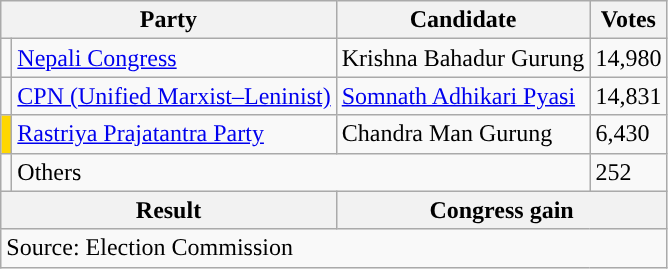<table class="wikitable">
<tr>
<th colspan="2">Party</th>
<th>Candidate</th>
<th>Votes</th>
</tr>
<tr>
<td style="background-color:"></td>
<td><a href='#'>Nepali Congress</a></td>
<td>Krishna Bahadur Gurung</td>
<td>14,980</td>
</tr>
<tr>
<td style="background-color:"></td>
<td><a href='#'>CPN (Unified Marxist–Leninist)</a></td>
<td><a href='#'>Somnath Adhikari Pyasi</a></td>
<td>14,831</td>
</tr>
<tr>
<td style="background-color:gold"></td>
<td><a href='#'>Rastriya Prajatantra Party</a></td>
<td>Chandra Man Gurung</td>
<td>6,430</td>
</tr>
<tr>
<td></td>
<td colspan="2">Others</td>
<td>252</td>
</tr>
<tr>
<th colspan="2">Result</th>
<th colspan="2">Congress gain</th>
</tr>
<tr>
<td colspan="4">Source: Election Commission</td>
</tr>
</table>
